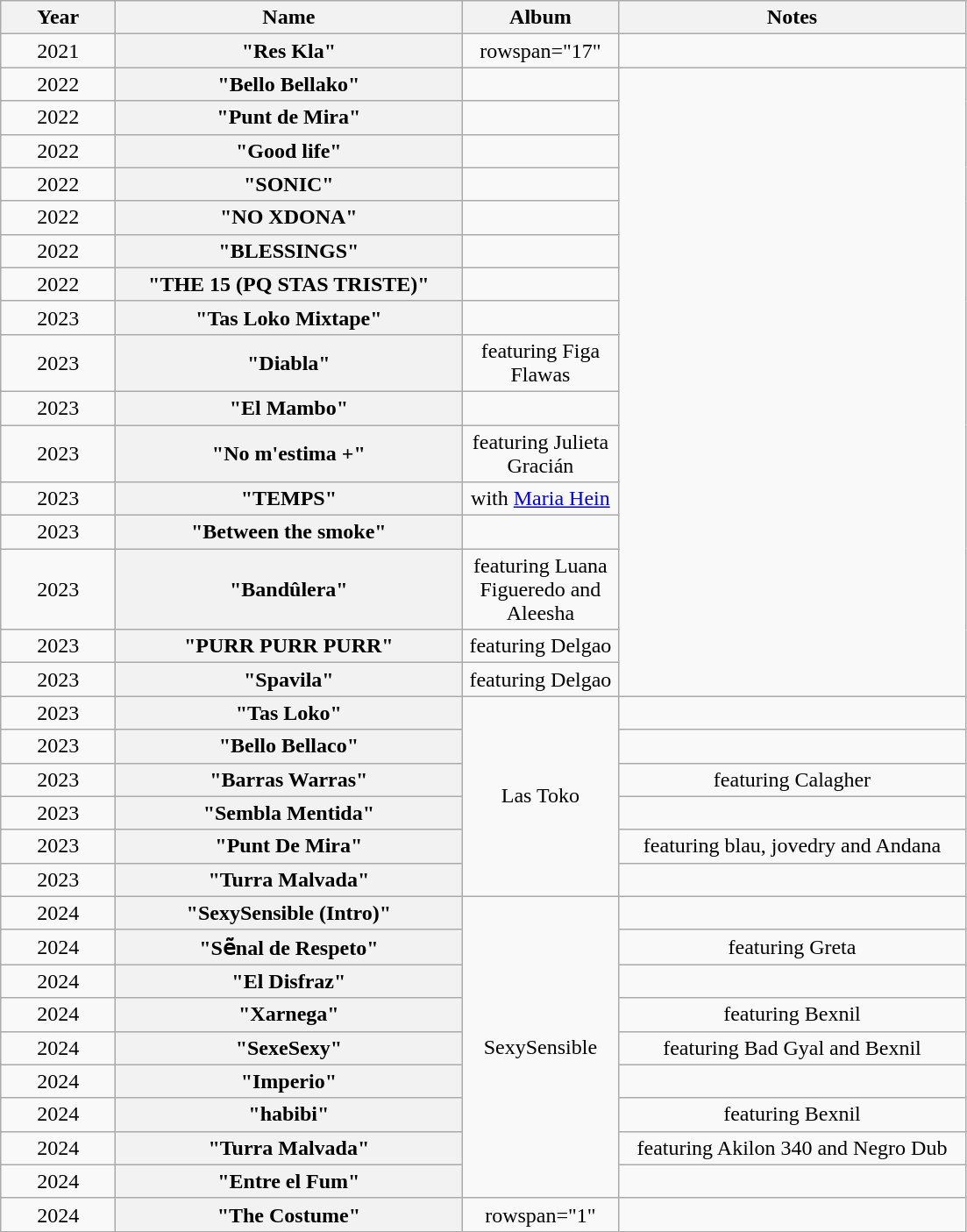<table class="wikitable plainrowheaders" style="text-align:center;" border="1">
<tr>
<th scope="col" style="width:5em;">Year</th>
<th scope="col" style="width:16em;">Name</th>
<th scope="col" style="width:7em;">Album</th>
<th scope="col" style="width:16em;">Notes</th>
</tr>
<tr>
<td rowspan="1" style="text-align:center;">2021</td>
<th scope="row">"Res Kla"</th>
<td>rowspan="17" </td>
<td></td>
</tr>
<tr>
<td rowspan="1" style="text-align:center;">2022</td>
<th scope="row">"Bello Bellako"</th>
<td></td>
</tr>
<tr>
<td rowspan="1" style="text-align:center;">2022</td>
<th scope="row">"Punt de Mira"</th>
<td></td>
</tr>
<tr>
<td rowspan="1" style="text-align:center;">2022</td>
<th scope="row">"Good life"</th>
<td></td>
</tr>
<tr>
<td rowspan="1" style="text-align:center;">2022</td>
<th scope="row">"SONIC"</th>
<td></td>
</tr>
<tr>
<td rowspan="1" style="text-align:center;">2022</td>
<th scope="row">"NO XDONA"</th>
<td></td>
</tr>
<tr>
<td rowspan="1" style="text-align:center;">2022</td>
<th scope="row">"BLESSINGS"</th>
<td></td>
</tr>
<tr>
<td rowspan="1" style="text-align:center;">2022</td>
<th scope="row">"THE 15 (PQ STAS TRISTE)"</th>
<td></td>
</tr>
<tr>
<td rowspan="1" style="text-align:center;">2023</td>
<th scope="row">"Tas Loko Mixtape"</th>
<td></td>
</tr>
<tr>
<td rowspan="1" style="text-align:center;">2023</td>
<th scope="row">"Diabla"</th>
<td>featuring Figa Flawas</td>
</tr>
<tr>
<td rowspan="1" style="text-align:center;">2023</td>
<th scope="row">"El Mambo"</th>
<td></td>
</tr>
<tr>
<td rowspan="1" style="text-align:center;">2023</td>
<th scope="row">"No m'estima +"</th>
<td>featuring Julieta Gracián</td>
</tr>
<tr>
<td rowspan="1" style="text-align:center;">2023</td>
<th scope="row">"TEMPS"</th>
<td>with <a href='#'>Maria Hein</a></td>
</tr>
<tr>
<td rowspan="1" style="text-align:center;">2023</td>
<th scope="row">"Between the smoke"</th>
<td></td>
</tr>
<tr>
<td rowspan="1" style="text-align:center;">2023</td>
<th scope="row">"Bandûlera"</th>
<td>featuring Luana Figueredo and Aleesha</td>
</tr>
<tr>
<td rowspan="1" style="text-align:center;">2023</td>
<th scope="row">"PURR PURR PURR"</th>
<td>featuring Delgao</td>
</tr>
<tr>
<td rowspan="1" style="text-align:center;">2023</td>
<th scope="row">"Spavila"</th>
<td>featuring Delgao</td>
</tr>
<tr>
<td rowspan="1" style="text-align:center;">2023</td>
<th scope="row">"Tas Loko"</th>
<td rowspan="6">Las Toko</td>
<td></td>
</tr>
<tr>
<td rowspan="1" style="text-align:center;">2023</td>
<th scope="row">"Bello Bellaco"</th>
<td></td>
</tr>
<tr>
<td rowspan="1" style="text-align:center;">2023</td>
<th scope="row">"Barras Warras"</th>
<td>featuring Calagher</td>
</tr>
<tr>
<td rowspan="1" style="text-align:center;">2023</td>
<th scope="row">"Sembla Mentida"</th>
<td></td>
</tr>
<tr>
<td rowspan="1" style="text-align:center;">2023</td>
<th scope="row">"Punt De Mira"</th>
<td>featuring blau, jovedry and Andana</td>
</tr>
<tr>
<td rowspan="1" style="text-align:center;">2023</td>
<th scope="row">"Turra Malvada"</th>
<td></td>
</tr>
<tr>
<td rowspan="1" style="text-align:center;">2024</td>
<th scope="row">"SexySensible (Intro)"</th>
<td rowspan="9">SexySensible</td>
<td></td>
</tr>
<tr>
<td rowspan="1" style="text-align:center;">2024</td>
<th scope="row">"Sẽnal de Respeto"</th>
<td>featuring Greta</td>
</tr>
<tr>
<td rowspan="1" style="text-align:center;">2024</td>
<th scope="row">"El Disfraz"</th>
<td></td>
</tr>
<tr>
<td rowspan="1" style="text-align:center;">2024</td>
<th scope="row">"Xarnega"</th>
<td>featuring Bexnil</td>
</tr>
<tr>
<td rowspan="1" style="text-align:center;">2024</td>
<th scope="row">"SexeSexy"</th>
<td>featuring Bad Gyal and Bexnil</td>
</tr>
<tr>
<td rowspan="1" style="text-align:center;">2024</td>
<th scope="row">"Imperio"</th>
<td></td>
</tr>
<tr>
<td rowspan="1" style="text-align:center;">2024</td>
<th scope="row">"habibi"</th>
<td>featuring Bexnil</td>
</tr>
<tr>
<td rowspan="1" style="text-align:center;">2024</td>
<th scope="row">"Turra Malvada"</th>
<td>featuring Akilon 340 and Negro Dub</td>
</tr>
<tr>
<td rowspan="1" style="text-align:center;">2024</td>
<th scope="row">"Entre el Fum"</th>
<td></td>
</tr>
<tr>
<td rowspan="1" style="text-align:center;">2024</td>
<th scope="row">"The Costume"</th>
<td>rowspan="1" </td>
<td></td>
</tr>
</table>
